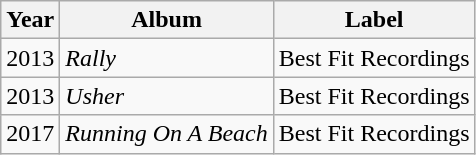<table class="wikitable">
<tr>
<th>Year</th>
<th>Album</th>
<th>Label</th>
</tr>
<tr>
<td>2013</td>
<td><em>Rally</em></td>
<td>Best Fit Recordings</td>
</tr>
<tr>
<td>2013</td>
<td><em>Usher</em></td>
<td>Best Fit Recordings</td>
</tr>
<tr>
<td>2017</td>
<td><em>Running On A Beach</em></td>
<td>Best Fit Recordings</td>
</tr>
</table>
